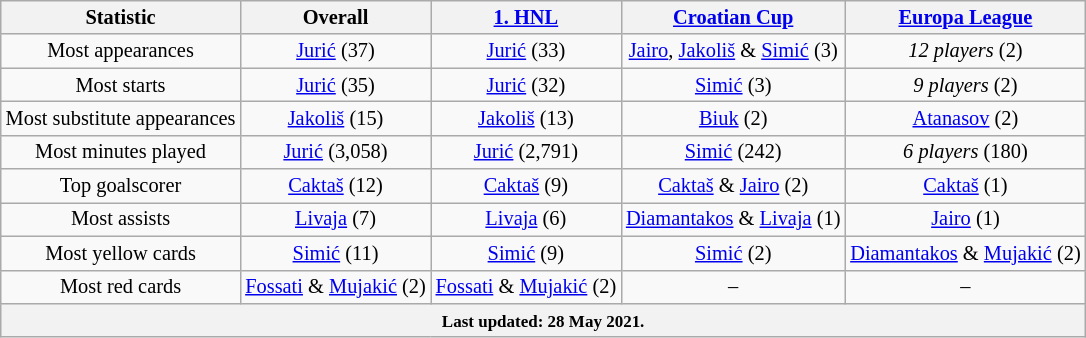<table class="wikitable" Style="text-align: center;font-size:85%">
<tr>
<th>Statistic</th>
<th>Overall</th>
<th><a href='#'>1. HNL</a></th>
<th><a href='#'>Croatian Cup</a></th>
<th><a href='#'>Europa League</a></th>
</tr>
<tr>
<td>Most appearances</td>
<td><a href='#'>Jurić</a> (37)</td>
<td><a href='#'>Jurić</a>  (33)</td>
<td><a href='#'>Jairo</a>, <a href='#'>Jakoliš</a> & <a href='#'>Simić</a> (3)</td>
<td><em>12 players</em> (2)</td>
</tr>
<tr>
<td>Most starts</td>
<td><a href='#'>Jurić</a> (35)</td>
<td><a href='#'>Jurić</a> (32)</td>
<td><a href='#'>Simić</a> (3)</td>
<td><em>9 players</em> (2)</td>
</tr>
<tr>
<td>Most substitute appearances</td>
<td><a href='#'>Jakoliš</a> (15)</td>
<td><a href='#'>Jakoliš</a> (13)</td>
<td><a href='#'>Biuk</a> (2)</td>
<td><a href='#'>Atanasov</a> (2)</td>
</tr>
<tr>
<td>Most minutes played</td>
<td><a href='#'>Jurić</a> (3,058)</td>
<td><a href='#'>Jurić</a> (2,791)</td>
<td><a href='#'>Simić</a> (242)</td>
<td><em>6 players</em> (180)</td>
</tr>
<tr>
<td>Top goalscorer</td>
<td><a href='#'>Caktaš</a> (12)</td>
<td><a href='#'>Caktaš</a> (9)</td>
<td><a href='#'>Caktaš</a> & <a href='#'>Jairo</a> (2)</td>
<td><a href='#'>Caktaš</a> (1)</td>
</tr>
<tr>
<td>Most assists</td>
<td><a href='#'>Livaja</a> (7)</td>
<td><a href='#'>Livaja</a> (6)</td>
<td><a href='#'>Diamantakos</a> & <a href='#'>Livaja</a> (1)</td>
<td><a href='#'>Jairo</a> (1)</td>
</tr>
<tr>
<td>Most yellow cards</td>
<td><a href='#'>Simić</a> (11)</td>
<td><a href='#'>Simić</a> (9)</td>
<td><a href='#'>Simić</a> (2)</td>
<td><a href='#'>Diamantakos</a> & <a href='#'>Mujakić</a> (2)</td>
</tr>
<tr>
<td>Most red cards</td>
<td><a href='#'>Fossati</a> & <a href='#'>Mujakić</a> (2)</td>
<td><a href='#'>Fossati</a> & <a href='#'>Mujakić</a> (2)</td>
<td>–</td>
<td>–</td>
</tr>
<tr>
<th colspan="30"><small>Last updated: 28 May 2021.</small></th>
</tr>
</table>
